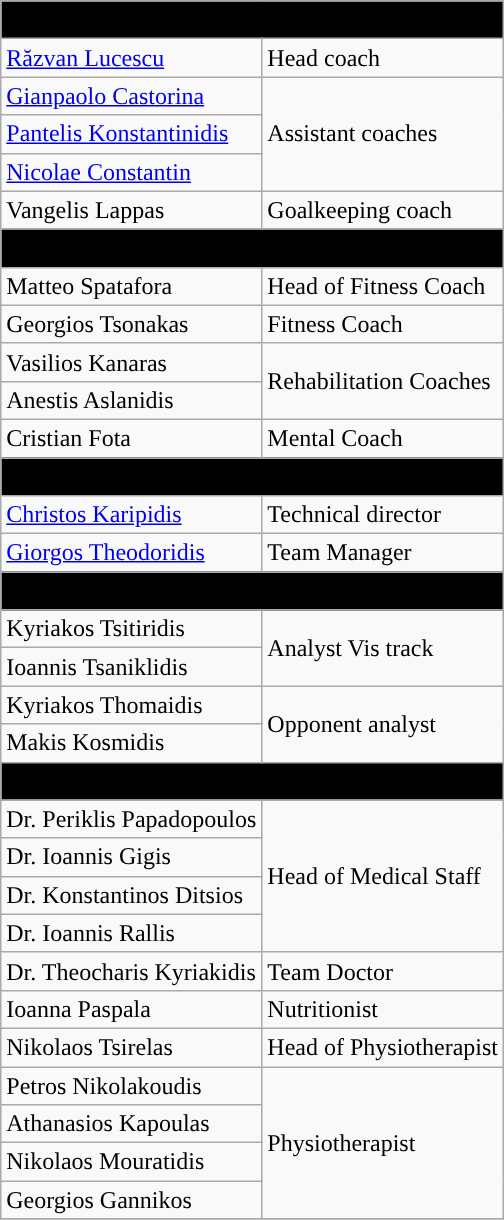<table class="wikitable">
<tr>
<th colspan="2" style="background:black;"><span>Coaching staff</span></th>
</tr>
<tr>
<td> <a href='#'>Răzvan Lucescu</a></td>
<td>Head coach</td>
</tr>
<tr>
<td> <a href='#'>Gianpaolo Castorina</a></td>
<td rowspan="3">Assistant coaches</td>
</tr>
<tr>
<td> <a href='#'>Pantelis Konstantinidis</a></td>
</tr>
<tr>
<td> <a href='#'>Nicolae Constantin</a></td>
</tr>
<tr>
<td> Vangelis Lappas</td>
<td>Goalkeeping coach</td>
</tr>
<tr>
<th colspan="2" style="background:black;"><span>Fitness coaches</span></th>
</tr>
<tr>
<td> Matteo Spatafora</td>
<td>Head of Fitness Coach</td>
</tr>
<tr>
<td> Georgios Tsonakas</td>
<td>Fitness Coach</td>
</tr>
<tr>
<td> Vasilios Kanaras</td>
<td rowspan="2">Rehabilitation Coaches</td>
</tr>
<tr>
<td> Anestis Aslanidis</td>
</tr>
<tr>
<td> Cristian Fota</td>
<td>Mental Coach</td>
</tr>
<tr>
<th colspan="2" style="background:black;"><span>Sport management</span></th>
</tr>
<tr>
<td> <a href='#'>Christos Karipidis</a></td>
<td>Technical director</td>
</tr>
<tr>
<td> <a href='#'>Giorgos Theodoridis</a></td>
<td>Team Manager</td>
</tr>
<tr>
<th colspan="4" style="background:black;"><span>Analyst department</span>|-</th>
</tr>
<tr>
<td> Kyriakos Tsitiridis</td>
<td rowspan="2">Analyst Vis track</td>
</tr>
<tr>
<td> Ioannis Tsaniklidis</td>
</tr>
<tr>
<td> Kyriakos Thomaidis</td>
<td rowspan="2">Opponent analyst</td>
</tr>
<tr>
<td> Makis Kosmidis</td>
</tr>
<tr>
<th colspan="2" style="background:black;"><span>Medical department</span></th>
</tr>
<tr>
<td> Dr. Periklis Papadopoulos</td>
<td rowspan="4">Head of Medical Staff</td>
</tr>
<tr>
<td> Dr. Ioannis Gigis</td>
</tr>
<tr>
<td> Dr. Konstantinos Ditsios</td>
</tr>
<tr>
<td> Dr. Ioannis Rallis</td>
</tr>
<tr>
<td> Dr. Theocharis Kyriakidis</td>
<td>Team Doctor</td>
</tr>
<tr>
<td> Ioanna Paspala</td>
<td>Nutritionist</td>
</tr>
<tr>
<td> Nikolaos Tsirelas</td>
<td>Head of Physiotherapist</td>
</tr>
<tr>
<td> Petros Nikolakoudis</td>
<td rowspan="4">Physiotherapist</td>
</tr>
<tr>
<td> Athanasios Kapoulas</td>
</tr>
<tr>
<td> Nikolaos Mouratidis</td>
</tr>
<tr>
<td> Georgios Gannikos</td>
</tr>
<tr>
</tr>
</table>
